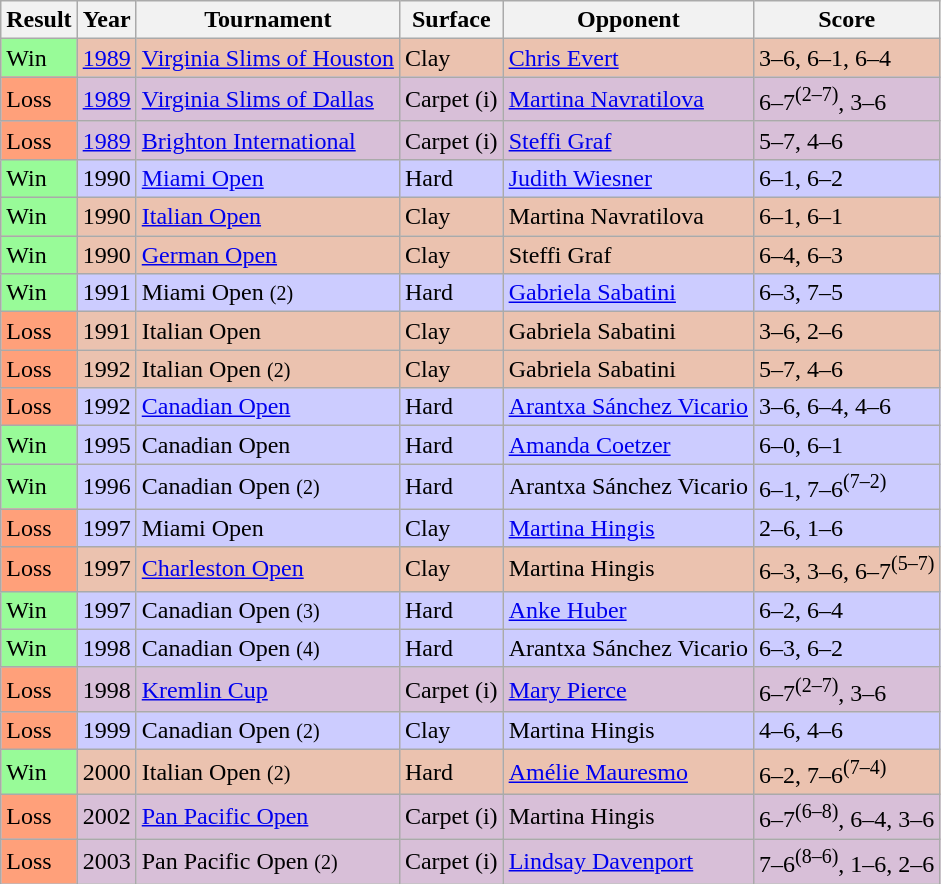<table class="sortable wikitable">
<tr>
<th>Result</th>
<th>Year</th>
<th>Tournament</th>
<th>Surface</th>
<th>Opponent</th>
<th class="unsortable">Score</th>
</tr>
<tr style="background:#ebc2af;">
<td style="background:#98fb98;">Win</td>
<td><a href='#'>1989</a></td>
<td><a href='#'>Virginia Slims of Houston</a></td>
<td>Clay</td>
<td> <a href='#'>Chris Evert</a></td>
<td>3–6, 6–1, 6–4</td>
</tr>
<tr style="background:thistle;">
<td style="background:#ffa07a;">Loss</td>
<td><a href='#'>1989</a></td>
<td><a href='#'>Virginia Slims of Dallas</a></td>
<td>Carpet (i)</td>
<td> <a href='#'>Martina Navratilova</a></td>
<td>6–7<sup>(2–7)</sup>, 3–6</td>
</tr>
<tr style="background:thistle;">
<td style="background:#ffa07a;">Loss</td>
<td><a href='#'>1989</a></td>
<td><a href='#'>Brighton International</a></td>
<td>Carpet (i)</td>
<td> <a href='#'>Steffi Graf</a></td>
<td>5–7, 4–6</td>
</tr>
<tr bgcolor=CCCCFF>
<td style="background:#98fb98;">Win</td>
<td>1990</td>
<td><a href='#'>Miami Open</a></td>
<td>Hard</td>
<td> <a href='#'>Judith Wiesner</a></td>
<td>6–1, 6–2</td>
</tr>
<tr bgcolor=EBC2AF>
<td style="background:#98fb98;">Win</td>
<td>1990</td>
<td><a href='#'>Italian Open</a></td>
<td>Clay</td>
<td> Martina Navratilova</td>
<td>6–1, 6–1</td>
</tr>
<tr bgcolor=EBC2AF>
<td style="background:#98fb98;">Win</td>
<td>1990</td>
<td><a href='#'>German Open</a></td>
<td>Clay</td>
<td> Steffi Graf</td>
<td>6–4, 6–3</td>
</tr>
<tr bgcolor=CCCCFF>
<td style="background:#98fb98;">Win</td>
<td>1991</td>
<td>Miami Open <small>(2)</small></td>
<td>Hard</td>
<td> <a href='#'>Gabriela Sabatini</a></td>
<td>6–3, 7–5</td>
</tr>
<tr bgcolor=EBC2AF>
<td style="background:#ffa07a;">Loss</td>
<td>1991</td>
<td>Italian Open</td>
<td>Clay</td>
<td> Gabriela Sabatini</td>
<td>3–6, 2–6</td>
</tr>
<tr bgcolor=EBC2AF>
<td style="background:#ffa07a;">Loss</td>
<td>1992</td>
<td>Italian Open <small>(2)</small></td>
<td>Clay</td>
<td> Gabriela Sabatini</td>
<td>5–7, 4–6</td>
</tr>
<tr bgcolor=CCCCFF>
<td style="background:#ffa07a;">Loss</td>
<td>1992</td>
<td><a href='#'>Canadian Open</a></td>
<td>Hard</td>
<td> <a href='#'>Arantxa Sánchez Vicario</a></td>
<td>3–6, 6–4, 4–6</td>
</tr>
<tr bgcolor=CCCCFF>
<td style="background:#98fb98;">Win</td>
<td>1995</td>
<td>Canadian Open</td>
<td>Hard</td>
<td> <a href='#'>Amanda Coetzer</a></td>
<td>6–0, 6–1</td>
</tr>
<tr bgcolor=CCCCFF>
<td style="background:#98fb98;">Win</td>
<td>1996</td>
<td>Canadian Open <small>(2)</small></td>
<td>Hard</td>
<td> Arantxa Sánchez Vicario</td>
<td>6–1, 7–6<sup>(7–2)</sup></td>
</tr>
<tr bgcolor=CCCCFF>
<td style="background:#ffa07a;">Loss</td>
<td>1997</td>
<td>Miami Open</td>
<td>Clay</td>
<td> <a href='#'>Martina Hingis</a></td>
<td>2–6, 1–6</td>
</tr>
<tr bgcolor=EBC2AF>
<td style="background:#ffa07a;">Loss</td>
<td>1997</td>
<td><a href='#'>Charleston Open</a></td>
<td>Clay</td>
<td> Martina Hingis</td>
<td>6–3, 3–6, 6–7<sup>(5–7)</sup></td>
</tr>
<tr bgcolor=CCCCFF>
<td style="background:#98fb98;">Win</td>
<td>1997</td>
<td>Canadian Open <small>(3)</small></td>
<td>Hard</td>
<td> <a href='#'>Anke Huber</a></td>
<td>6–2, 6–4</td>
</tr>
<tr bgcolor=CCCCFF>
<td style="background:#98fb98;">Win</td>
<td>1998</td>
<td>Canadian Open <small>(4)</small></td>
<td>Hard</td>
<td> Arantxa Sánchez Vicario</td>
<td>6–3, 6–2</td>
</tr>
<tr bgcolor=thistle>
<td style="background:#ffa07a;">Loss</td>
<td>1998</td>
<td><a href='#'>Kremlin Cup</a></td>
<td>Carpet (i)</td>
<td> <a href='#'>Mary Pierce</a></td>
<td>6–7<sup>(2–7)</sup>, 3–6</td>
</tr>
<tr bgcolor=CCCCFF>
<td style="background:#ffa07a;">Loss</td>
<td>1999</td>
<td>Canadian Open <small>(2)</small></td>
<td>Clay</td>
<td> Martina Hingis</td>
<td>4–6, 4–6</td>
</tr>
<tr bgcolor=EBC2AF>
<td style="background:#98fb98;">Win</td>
<td>2000</td>
<td>Italian Open <small>(2)</small></td>
<td>Hard</td>
<td> <a href='#'>Amélie Mauresmo</a></td>
<td>6–2, 7–6<sup>(7–4)</sup></td>
</tr>
<tr bgcolor=thistle>
<td style="background:#ffa07a;">Loss</td>
<td>2002</td>
<td><a href='#'>Pan Pacific Open</a></td>
<td>Carpet (i)</td>
<td> Martina Hingis</td>
<td>6–7<sup>(6–8)</sup>, 6–4, 3–6</td>
</tr>
<tr bgcolor=thistle>
<td style="background:#ffa07a;">Loss</td>
<td>2003</td>
<td>Pan Pacific Open <small>(2)</small></td>
<td>Carpet (i)</td>
<td> <a href='#'>Lindsay Davenport</a></td>
<td>7–6<sup>(8–6)</sup>, 1–6, 2–6</td>
</tr>
</table>
